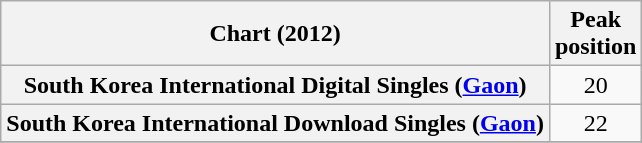<table class="wikitable plainrowheaders sortable" style="text-align:center;">
<tr>
<th scope="col">Chart (2012)</th>
<th scope="col">Peak<br>position</th>
</tr>
<tr>
<th scope="row">South Korea International Digital Singles (<a href='#'>Gaon</a>)</th>
<td style="text-align:center;">20</td>
</tr>
<tr>
<th scope="row">South Korea International Download Singles (<a href='#'>Gaon</a>)</th>
<td style="text-align:center;">22</td>
</tr>
<tr>
</tr>
</table>
